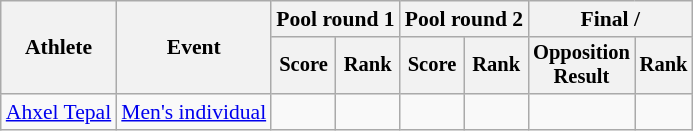<table class=wikitable style=font-size:90%;text-align:center>
<tr>
<th rowspan=2>Athlete</th>
<th rowspan=2>Event</th>
<th colspan=2>Pool round 1</th>
<th colspan=2>Pool round 2</th>
<th colspan=2>Final / </th>
</tr>
<tr style=font-size:95%>
<th>Score</th>
<th>Rank</th>
<th>Score</th>
<th>Rank</th>
<th>Opposition<br>Result</th>
<th>Rank</th>
</tr>
<tr>
<td align=left><a href='#'>Ahxel Tepal</a></td>
<td align=left><a href='#'>Men's individual</a></td>
<td></td>
<td></td>
<td></td>
<td></td>
<td></td>
<td></td>
</tr>
</table>
